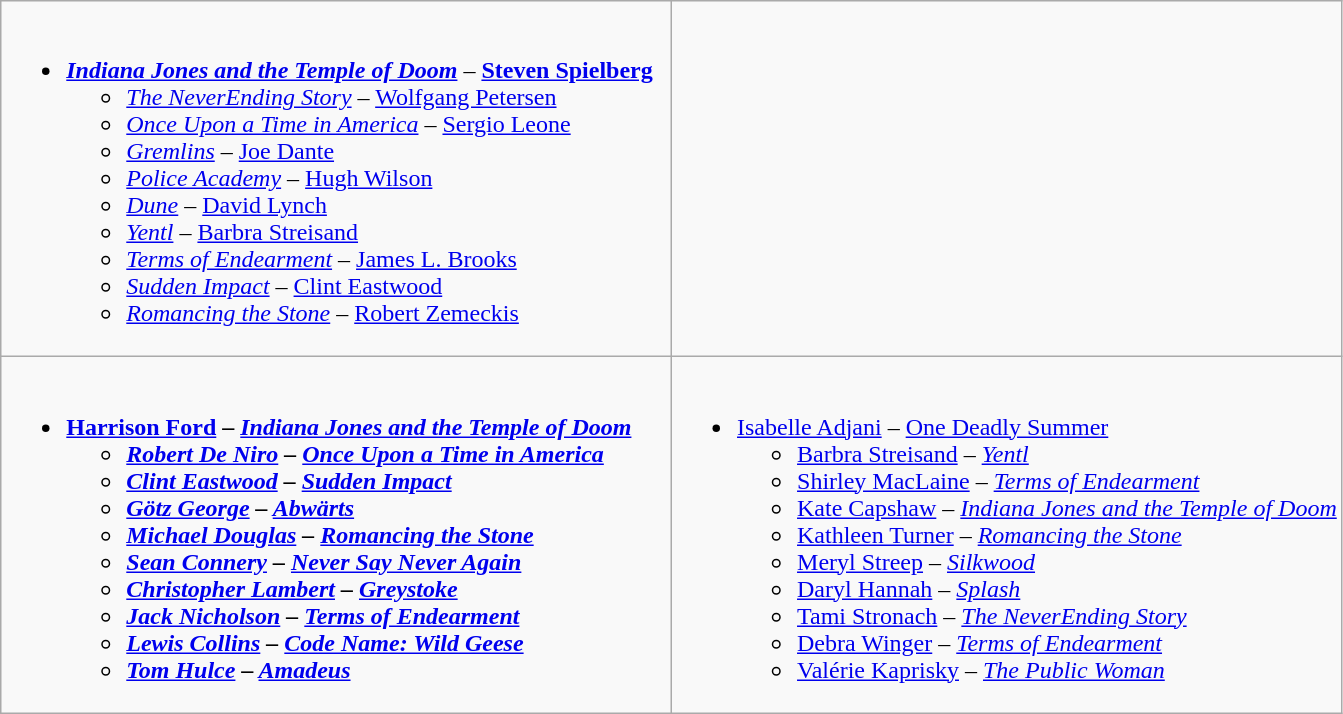<table class=wikitable>
<tr>
<td valign="top" width="50%"><br><ul><li><strong><em><a href='#'>Indiana Jones and the Temple of Doom</a></em></strong> – <strong><a href='#'>Steven Spielberg</a></strong><ul><li><em><a href='#'>The NeverEnding Story</a></em> – <a href='#'>Wolfgang Petersen</a></li><li><em><a href='#'>Once Upon a Time in America</a></em> – <a href='#'>Sergio Leone</a></li><li><em><a href='#'>Gremlins</a></em> – <a href='#'>Joe Dante</a></li><li><em><a href='#'>Police Academy</a></em> – <a href='#'>Hugh Wilson</a></li><li><em><a href='#'>Dune</a></em> – <a href='#'>David Lynch</a></li><li><em><a href='#'>Yentl</a></em> – <a href='#'>Barbra Streisand</a></li><li><em><a href='#'>Terms of Endearment</a></em> – <a href='#'>James L. Brooks</a></li><li><em><a href='#'>Sudden Impact</a></em> – <a href='#'>Clint Eastwood</a></li><li><em><a href='#'>Romancing the Stone</a></em> – <a href='#'>Robert Zemeckis</a></li></ul></li></ul></td>
<td valign="top" width="50%"></td>
</tr>
<tr>
<td valign="top" width="50%"><br><ul><li><strong><a href='#'>Harrison Ford</a> – <em><a href='#'>Indiana Jones and the Temple of Doom</a><strong><em><ul><li><a href='#'>Robert De Niro</a> – </em><a href='#'>Once Upon a Time in America</a><em></li><li><a href='#'>Clint Eastwood</a> – </em><a href='#'>Sudden Impact</a><em></li><li><a href='#'>Götz George</a> – </em><a href='#'>Abwärts</a><em></li><li><a href='#'>Michael Douglas</a> – </em><a href='#'>Romancing the Stone</a><em></li><li><a href='#'>Sean Connery</a> – </em><a href='#'>Never Say Never Again</a><em></li><li><a href='#'>Christopher Lambert</a> – </em><a href='#'>Greystoke</a><em></li><li><a href='#'>Jack Nicholson</a> – </em><a href='#'>Terms of Endearment</a><em></li><li><a href='#'>Lewis Collins</a> – </em><a href='#'>Code Name: Wild Geese</a><em></li><li><a href='#'>Tom Hulce</a> – </em><a href='#'>Amadeus</a><em></li></ul></li></ul></td>
<td valign="top" width="50%"><br><ul><li></strong><a href='#'>Isabelle Adjani</a> – </em><a href='#'>One Deadly Summer</a></em></strong><ul><li><a href='#'>Barbra Streisand</a> – <em><a href='#'>Yentl</a></em></li><li><a href='#'>Shirley MacLaine</a> – <em><a href='#'>Terms of Endearment</a></em></li><li><a href='#'>Kate Capshaw</a> – <em><a href='#'>Indiana Jones and the Temple of Doom</a></em></li><li><a href='#'>Kathleen Turner</a> – <em><a href='#'>Romancing the Stone</a></em></li><li><a href='#'>Meryl Streep</a> – <em><a href='#'>Silkwood</a></em></li><li><a href='#'>Daryl Hannah</a> – <em><a href='#'>Splash</a></em></li><li><a href='#'>Tami Stronach</a> – <em><a href='#'>The NeverEnding Story</a></em></li><li><a href='#'>Debra Winger</a> – <em><a href='#'>Terms of Endearment</a></em></li><li><a href='#'>Valérie Kaprisky</a> – <em><a href='#'>The Public Woman</a></em></li></ul></li></ul></td>
</tr>
</table>
